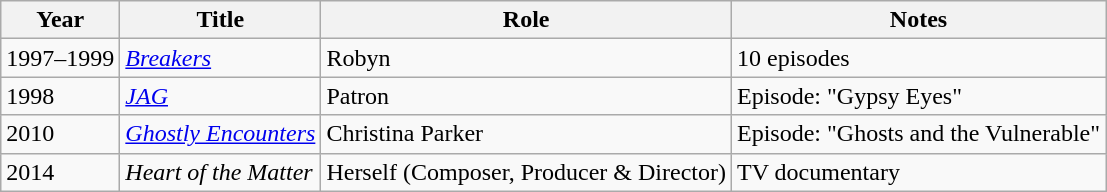<table class="wikitable sortable">
<tr>
<th>Year</th>
<th>Title</th>
<th>Role</th>
<th class="unsortable">Notes</th>
</tr>
<tr>
<td>1997–1999</td>
<td><em><a href='#'>Breakers</a></em></td>
<td>Robyn</td>
<td>10 episodes</td>
</tr>
<tr>
<td>1998</td>
<td><em><a href='#'>JAG</a></em></td>
<td>Patron</td>
<td>Episode: "Gypsy Eyes"</td>
</tr>
<tr>
<td>2010</td>
<td><em><a href='#'>Ghostly Encounters</a></em></td>
<td>Christina Parker</td>
<td>Episode: "Ghosts and the Vulnerable"</td>
</tr>
<tr>
<td>2014</td>
<td><em>Heart of the Matter</em></td>
<td>Herself (Composer, Producer & Director)</td>
<td>TV documentary</td>
</tr>
</table>
